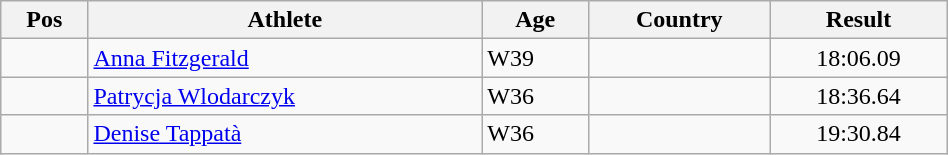<table class="wikitable"  style="text-align:center; width:50%;">
<tr>
<th>Pos</th>
<th>Athlete</th>
<th>Age</th>
<th>Country</th>
<th>Result</th>
</tr>
<tr>
<td align=center></td>
<td align=left><a href='#'>Anna Fitzgerald</a></td>
<td align=left>W39</td>
<td align=left></td>
<td>18:06.09</td>
</tr>
<tr>
<td align=center></td>
<td align=left><a href='#'>Patrycja Wlodarczyk</a></td>
<td align=left>W36</td>
<td align=left></td>
<td>18:36.64</td>
</tr>
<tr>
<td align=center></td>
<td align=left><a href='#'>Denise Tappatà</a></td>
<td align=left>W36</td>
<td align=left></td>
<td>19:30.84</td>
</tr>
</table>
